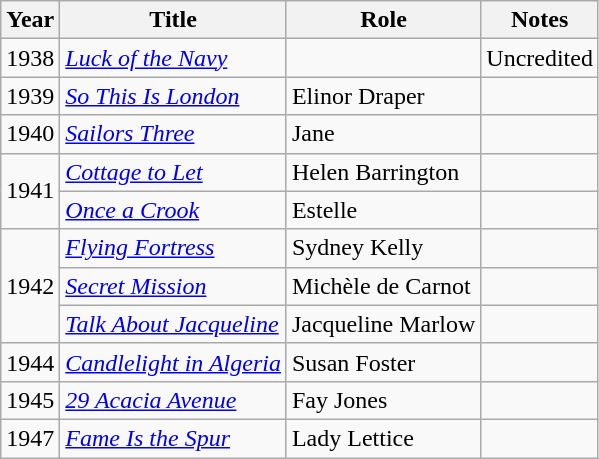<table class="wikitable sortable">
<tr>
<th>Year</th>
<th>Title</th>
<th>Role</th>
<th class="unsortable">Notes</th>
</tr>
<tr>
<td>1938</td>
<td><em><a href='#'>Luck of the Navy</a></em></td>
<td></td>
<td>Uncredited</td>
</tr>
<tr>
<td>1939</td>
<td><em><a href='#'>So This Is London</a></em></td>
<td>Elinor Draper</td>
<td></td>
</tr>
<tr>
<td>1940</td>
<td><em><a href='#'>Sailors Three</a></em></td>
<td>Jane</td>
<td></td>
</tr>
<tr>
<td rowspan=2>1941</td>
<td><em><a href='#'>Cottage to Let</a></em></td>
<td>Helen Barrington</td>
<td></td>
</tr>
<tr>
<td><em><a href='#'>Once a Crook</a></em></td>
<td>Estelle</td>
<td></td>
</tr>
<tr>
<td rowspan=3>1942</td>
<td><em><a href='#'>Flying Fortress</a></em></td>
<td>Sydney Kelly</td>
<td></td>
</tr>
<tr>
<td><em><a href='#'>Secret Mission</a></em></td>
<td>Michèle de Carnot</td>
<td></td>
</tr>
<tr>
<td><em><a href='#'>Talk About Jacqueline</a></em></td>
<td>Jacqueline Marlow</td>
<td></td>
</tr>
<tr>
<td>1944</td>
<td><em><a href='#'>Candlelight in Algeria</a></em></td>
<td>Susan Foster</td>
<td></td>
</tr>
<tr>
<td>1945</td>
<td><em><a href='#'>29 Acacia Avenue</a></em></td>
<td>Fay Jones</td>
<td></td>
</tr>
<tr>
<td>1947</td>
<td><em><a href='#'>Fame Is the Spur</a></em></td>
<td>Lady Lettice</td>
<td></td>
</tr>
</table>
